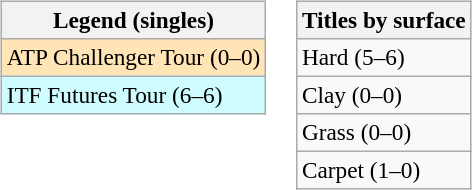<table>
<tr valign=top>
<td><br><table class=wikitable style=font-size:97%>
<tr>
<th>Legend (singles)</th>
</tr>
<tr style="background:moccasin;">
<td>ATP Challenger Tour (0–0)</td>
</tr>
<tr style="background:#cffcff;">
<td>ITF Futures Tour (6–6)</td>
</tr>
</table>
</td>
<td><br><table class=wikitable style=font-size:97%>
<tr>
<th>Titles by surface</th>
</tr>
<tr>
<td>Hard (5–6)</td>
</tr>
<tr>
<td>Clay (0–0)</td>
</tr>
<tr>
<td>Grass (0–0)</td>
</tr>
<tr>
<td>Carpet (1–0)</td>
</tr>
</table>
</td>
</tr>
</table>
